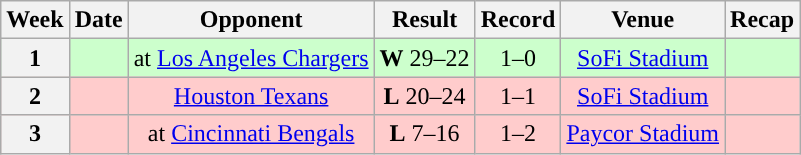<table class="wikitable" style="text-align:center">
<tr>
<th>Week</th>
<th>Date</th>
<th>Opponent</th>
<th>Result</th>
<th>Record</th>
<th>Venue</th>
<th>Recap</th>
</tr>
<tr style="background:#cfc">
<th>1</th>
<td></td>
<td>at <a href='#'>Los Angeles Chargers</a></td>
<td><strong>W</strong> 29–22</td>
<td>1–0</td>
<td><a href='#'>SoFi Stadium</a></td>
<td></td>
</tr>
<tr style="background:#fcc">
<th>2</th>
<td></td>
<td><a href='#'>Houston Texans</a></td>
<td><strong>L</strong> 20–24</td>
<td>1–1</td>
<td><a href='#'>SoFi Stadium</a></td>
<td></td>
</tr>
<tr style="background:#fcc">
<th>3</th>
<td></td>
<td>at <a href='#'>Cincinnati Bengals</a></td>
<td><strong>L</strong> 7–16</td>
<td>1–2</td>
<td><a href='#'>Paycor Stadium</a></td>
<td></td>
</tr>
</table>
